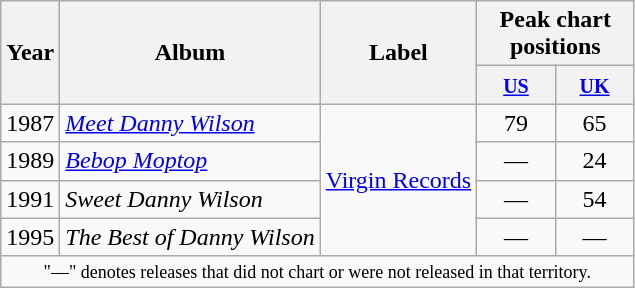<table class="wikitable">
<tr>
<th scope="col" rowspan="2">Year</th>
<th scope="col" rowspan="2">Album</th>
<th scope="col" rowspan="2">Label</th>
<th scope="col" colspan="2">Peak chart positions</th>
</tr>
<tr>
<th style="width:45px;"><small><a href='#'>US</a></small><br></th>
<th style="width:45px;"><small><a href='#'>UK</a></small><br></th>
</tr>
<tr>
<td>1987</td>
<td><em><a href='#'>Meet Danny Wilson</a></em></td>
<td rowspan="4"><a href='#'>Virgin Records</a></td>
<td align=center>79</td>
<td align=center>65</td>
</tr>
<tr>
<td>1989</td>
<td><em><a href='#'>Bebop Moptop</a></em></td>
<td align=center>—</td>
<td align=center>24</td>
</tr>
<tr>
<td>1991</td>
<td><em>Sweet Danny Wilson</em></td>
<td align=center>—</td>
<td align=center>54</td>
</tr>
<tr>
<td>1995</td>
<td><em>The Best of Danny Wilson</em></td>
<td align=center>—</td>
<td align=center>—</td>
</tr>
<tr>
<td colspan="6" style="text-align:center; font-size:9pt;">"—" denotes releases that did not chart or were not released in that territory.</td>
</tr>
</table>
